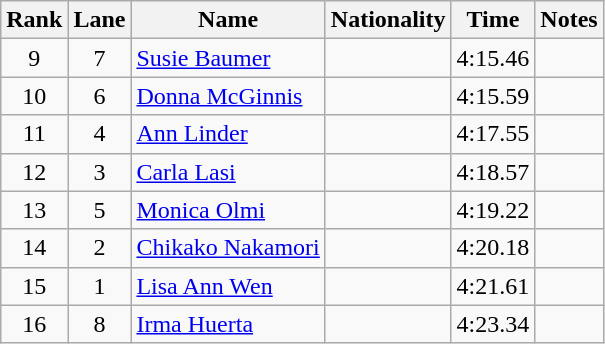<table class="wikitable sortable" style="text-align:center">
<tr>
<th>Rank</th>
<th>Lane</th>
<th>Name</th>
<th>Nationality</th>
<th>Time</th>
<th>Notes</th>
</tr>
<tr>
<td>9</td>
<td>7</td>
<td align=left><a href='#'>Susie Baumer</a></td>
<td align=left></td>
<td>4:15.46</td>
<td></td>
</tr>
<tr>
<td>10</td>
<td>6</td>
<td align=left><a href='#'>Donna McGinnis</a></td>
<td align=left></td>
<td>4:15.59</td>
<td></td>
</tr>
<tr>
<td>11</td>
<td>4</td>
<td align=left><a href='#'>Ann Linder</a></td>
<td align=left></td>
<td>4:17.55</td>
<td></td>
</tr>
<tr>
<td>12</td>
<td>3</td>
<td align=left><a href='#'>Carla Lasi</a></td>
<td align=left></td>
<td>4:18.57</td>
<td></td>
</tr>
<tr>
<td>13</td>
<td>5</td>
<td align=left><a href='#'>Monica Olmi</a></td>
<td align=left></td>
<td>4:19.22</td>
<td></td>
</tr>
<tr>
<td>14</td>
<td>2</td>
<td align=left><a href='#'>Chikako Nakamori</a></td>
<td align=left></td>
<td>4:20.18</td>
<td></td>
</tr>
<tr>
<td>15</td>
<td>1</td>
<td align=left><a href='#'>Lisa Ann Wen</a></td>
<td align=left></td>
<td>4:21.61</td>
<td></td>
</tr>
<tr>
<td>16</td>
<td>8</td>
<td align=left><a href='#'>Irma Huerta</a></td>
<td align=left></td>
<td>4:23.34</td>
<td></td>
</tr>
</table>
